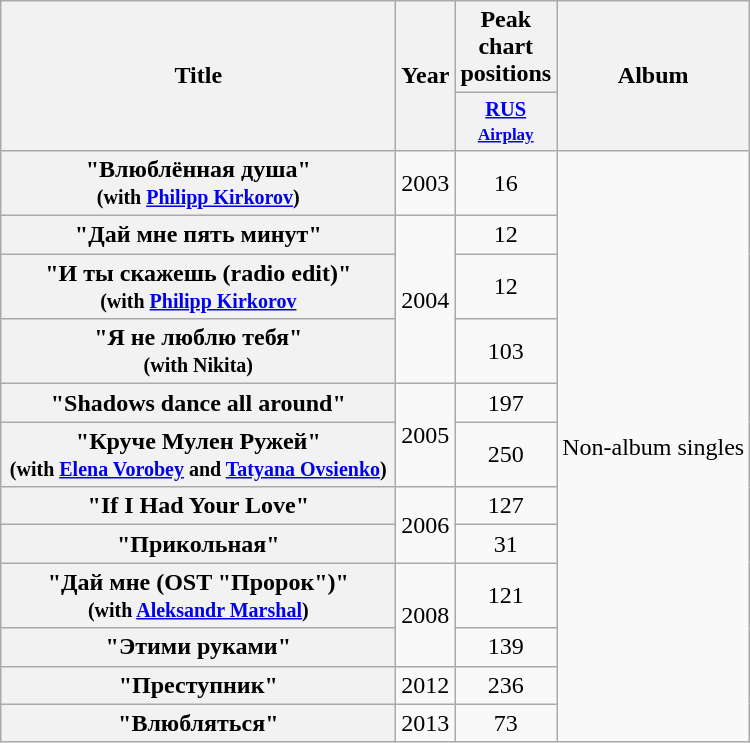<table class="wikitable plainrowheaders" style="text-align:center;">
<tr>
<th scope="col" rowspan="2" style="width:16em;">Title</th>
<th scope="col" rowspan="2" style="width:1em;">Year</th>
<th scope="col">Peak chart positions</th>
<th scope="col" rowspan="2">Album</th>
</tr>
<tr>
<th scope="col" style="width:3em;font-size:85%;"><a href='#'>RUS<br><small>Airplay</small></a><br></th>
</tr>
<tr>
<th scope="row">"Влюблённая душа"<br><small>(with <a href='#'>Philipp Kirkorov</a>)</small></th>
<td>2003</td>
<td>16</td>
<td rowspan="12">Non-album singles</td>
</tr>
<tr>
<th scope="row">"Дай мне пять минут"</th>
<td rowspan="3">2004</td>
<td>12</td>
</tr>
<tr>
<th scope="row">"И ты скажешь (radio edit)" <br><small>(with <a href='#'>Philipp Kirkorov</a></small></th>
<td>12</td>
</tr>
<tr>
<th scope="row">"Я не люблю тебя" <br><small>(with Nikita)</small></th>
<td>103</td>
</tr>
<tr>
<th scope="row">"Shadows dance all around"</th>
<td rowspan="2">2005</td>
<td>197</td>
</tr>
<tr>
<th scope="row">"Круче Мулен Ружей"<br><small>(with <a href='#'>Elena Vorobey</a> and <a href='#'>Tatyana Ovsienko</a>)</small></th>
<td>250</td>
</tr>
<tr>
<th scope="row">"If I Had Your Love"</th>
<td rowspan="2">2006</td>
<td>127</td>
</tr>
<tr>
<th scope="row">"Прикольная"</th>
<td>31</td>
</tr>
<tr>
<th scope="row">"Дай мне (OST "Пророк")"<br><small>(with <a href='#'>Aleksandr Marshal</a>)</small></th>
<td rowspan="2">2008</td>
<td>121</td>
</tr>
<tr>
<th scope="row">"Этими руками"</th>
<td>139</td>
</tr>
<tr>
<th scope="row">"Преступник"</th>
<td>2012</td>
<td>236</td>
</tr>
<tr>
<th scope="row">"Влюбляться"</th>
<td>2013</td>
<td>73</td>
</tr>
</table>
